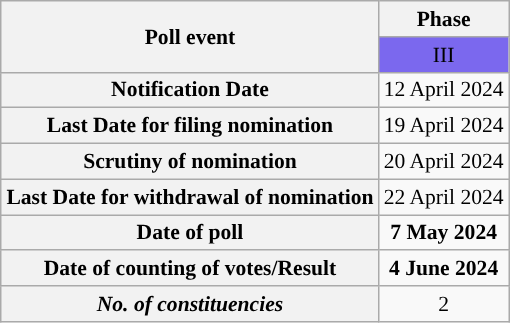<table class="wikitable" style="text-align:center;margin:auto;font-size:90%;">
<tr>
<th rowspan="2">Poll event</th>
<th>Phase</th>
</tr>
<tr>
<td bgcolor="#7B68EE">III</td>
</tr>
<tr>
<th>Notification Date</th>
<td>12 April 2024</td>
</tr>
<tr>
<th>Last Date for filing nomination</th>
<td>19 April 2024</td>
</tr>
<tr>
<th>Scrutiny of nomination</th>
<td>20 April 2024</td>
</tr>
<tr>
<th>Last Date for withdrawal of nomination</th>
<td>22 April 2024</td>
</tr>
<tr>
<th>Date of poll</th>
<td><strong>7 May 2024</strong></td>
</tr>
<tr>
<th>Date of counting of votes/Result</th>
<td><strong>4 June 2024</strong></td>
</tr>
<tr>
<th><strong><em>No. of constituencies</em></strong></th>
<td>2</td>
</tr>
</table>
